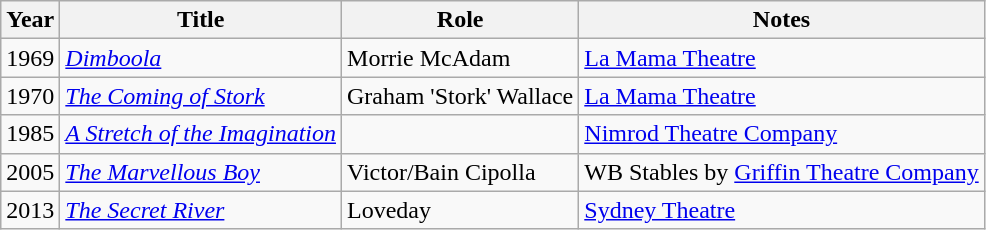<table class="wikitable sortable">
<tr>
<th>Year</th>
<th>Title</th>
<th>Role</th>
<th>Notes</th>
</tr>
<tr>
<td>1969</td>
<td><em><a href='#'>Dimboola</a></em></td>
<td>Morrie McAdam</td>
<td><a href='#'>La Mama Theatre</a></td>
</tr>
<tr>
<td>1970</td>
<td><em><a href='#'>The Coming of Stork</a></em></td>
<td>Graham 'Stork' Wallace</td>
<td><a href='#'>La Mama Theatre</a></td>
</tr>
<tr>
<td>1985</td>
<td><em><a href='#'>A Stretch of the Imagination</a></em></td>
<td></td>
<td><a href='#'>Nimrod Theatre Company</a></td>
</tr>
<tr>
<td>2005</td>
<td><em><a href='#'>The Marvellous Boy</a></em></td>
<td>Victor/Bain Cipolla</td>
<td>WB Stables by <a href='#'>Griffin Theatre Company</a></td>
</tr>
<tr>
<td>2013</td>
<td><em><a href='#'>The Secret River</a></em></td>
<td>Loveday</td>
<td><a href='#'>Sydney Theatre</a></td>
</tr>
</table>
